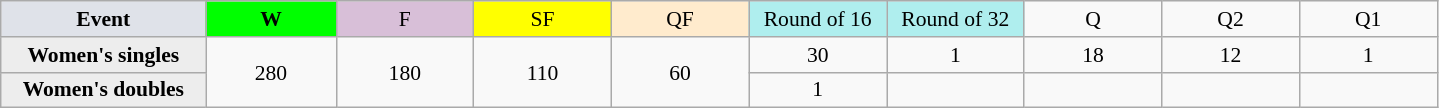<table class=wikitable style=font-size:90%;text-align:center>
<tr>
<td style="width:130px; background:#dfe2e9;"><strong>Event</strong></td>
<td style="width:80px; background:lime;"><strong>W</strong></td>
<td style="width:85px; background:thistle;">F</td>
<td style="width:85px; background:#ff0;">SF</td>
<td style="width:85px; background:#ffebcd;">QF</td>
<td style="width:85px; background:#afeeee;">Round of 16</td>
<td style="width:85px; background:#afeeee;">Round of 32</td>
<td width=85>Q</td>
<td width=85>Q2</td>
<td width=85>Q1</td>
</tr>
<tr>
<th style="background:#ededed;">Women's singles</th>
<td rowspan=2>280</td>
<td rowspan=2>180</td>
<td rowspan=2>110</td>
<td rowspan=2>60</td>
<td>30</td>
<td>1</td>
<td>18</td>
<td>12</td>
<td>1</td>
</tr>
<tr>
<th style="background:#ededed;">Women's doubles</th>
<td>1</td>
<td></td>
<td></td>
<td></td>
<td></td>
</tr>
</table>
